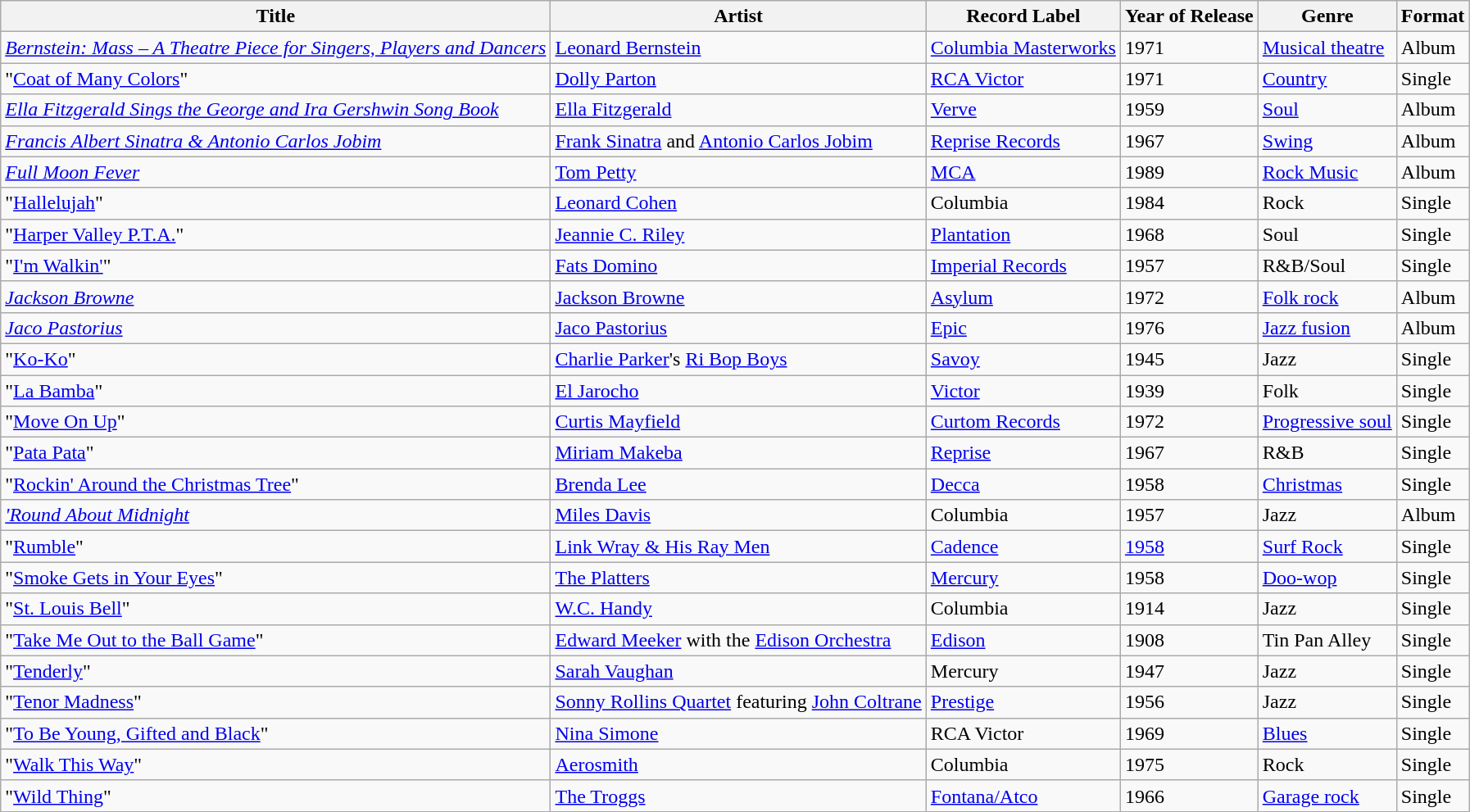<table class="wikitable sortable">
<tr>
<th>Title</th>
<th>Artist</th>
<th>Record Label</th>
<th>Year of Release</th>
<th>Genre</th>
<th>Format</th>
</tr>
<tr>
<td><em><a href='#'>Bernstein: Mass – A Theatre Piece for Singers, Players and Dancers</a></em></td>
<td><a href='#'>Leonard Bernstein</a></td>
<td><a href='#'>Columbia Masterworks</a></td>
<td>1971</td>
<td><a href='#'>Musical theatre</a></td>
<td>Album</td>
</tr>
<tr>
<td>"<a href='#'>Coat of Many Colors</a>"</td>
<td><a href='#'>Dolly Parton</a></td>
<td><a href='#'>RCA Victor</a></td>
<td>1971</td>
<td><a href='#'>Country</a></td>
<td>Single</td>
</tr>
<tr>
<td><em><a href='#'>Ella Fitzgerald Sings the George and Ira Gershwin Song Book</a></em></td>
<td><a href='#'>Ella Fitzgerald</a></td>
<td><a href='#'>Verve</a></td>
<td>1959</td>
<td><a href='#'>Soul</a></td>
<td>Album</td>
</tr>
<tr>
<td><em><a href='#'>Francis Albert Sinatra & Antonio Carlos Jobim</a></em></td>
<td><a href='#'>Frank Sinatra</a> and <a href='#'>Antonio Carlos Jobim</a></td>
<td><a href='#'>Reprise Records</a></td>
<td>1967</td>
<td><a href='#'>Swing</a></td>
<td>Album</td>
</tr>
<tr>
<td><em><a href='#'>Full Moon Fever</a></em></td>
<td><a href='#'>Tom Petty</a></td>
<td><a href='#'>MCA</a></td>
<td>1989</td>
<td><a href='#'>Rock Music</a></td>
<td>Album</td>
</tr>
<tr>
<td>"<a href='#'>Hallelujah</a>"</td>
<td><a href='#'>Leonard Cohen</a></td>
<td>Columbia</td>
<td>1984</td>
<td>Rock</td>
<td>Single</td>
</tr>
<tr>
<td>"<a href='#'>Harper Valley P.T.A.</a>"</td>
<td><a href='#'>Jeannie C. Riley</a></td>
<td><a href='#'>Plantation</a></td>
<td>1968</td>
<td>Soul</td>
<td>Single</td>
</tr>
<tr>
<td>"<a href='#'>I'm Walkin'</a>"</td>
<td><a href='#'>Fats Domino</a></td>
<td><a href='#'>Imperial Records</a></td>
<td>1957</td>
<td>R&B/Soul</td>
<td>Single</td>
</tr>
<tr>
<td><em><a href='#'>Jackson Browne</a></em></td>
<td><a href='#'>Jackson Browne</a></td>
<td><a href='#'>Asylum</a></td>
<td>1972</td>
<td><a href='#'>Folk rock</a></td>
<td>Album</td>
</tr>
<tr>
<td><em><a href='#'>Jaco Pastorius</a></em></td>
<td><a href='#'>Jaco Pastorius</a></td>
<td><a href='#'>Epic</a></td>
<td>1976</td>
<td><a href='#'>Jazz fusion</a></td>
<td>Album</td>
</tr>
<tr>
<td>"<a href='#'>Ko-Ko</a>"</td>
<td><a href='#'>Charlie Parker</a>'s <a href='#'>Ri Bop Boys</a></td>
<td><a href='#'>Savoy</a></td>
<td>1945</td>
<td>Jazz</td>
<td>Single</td>
</tr>
<tr>
<td>"<a href='#'>La Bamba</a>"</td>
<td><a href='#'>El Jarocho</a></td>
<td><a href='#'>Victor</a></td>
<td>1939</td>
<td>Folk</td>
<td>Single</td>
</tr>
<tr>
<td>"<a href='#'>Move On Up</a>"</td>
<td><a href='#'>Curtis Mayfield</a></td>
<td><a href='#'>Curtom Records</a></td>
<td>1972</td>
<td><a href='#'>Progressive soul</a></td>
<td>Single</td>
</tr>
<tr>
<td>"<a href='#'>Pata Pata</a>"</td>
<td><a href='#'>Miriam Makeba</a></td>
<td><a href='#'>Reprise</a></td>
<td>1967</td>
<td>R&B</td>
<td>Single</td>
</tr>
<tr>
<td>"<a href='#'>Rockin' Around the Christmas Tree</a>"</td>
<td><a href='#'>Brenda Lee</a></td>
<td><a href='#'>Decca</a></td>
<td>1958</td>
<td><a href='#'>Christmas</a></td>
<td>Single</td>
</tr>
<tr>
<td><em><a href='#'>'Round About Midnight</a></em></td>
<td><a href='#'>Miles Davis</a></td>
<td>Columbia</td>
<td>1957</td>
<td>Jazz</td>
<td>Album</td>
</tr>
<tr>
<td>"<a href='#'>Rumble</a>"</td>
<td><a href='#'>Link Wray & His Ray Men</a></td>
<td><a href='#'>Cadence</a></td>
<td><a href='#'>1958</a></td>
<td><a href='#'>Surf Rock</a></td>
<td>Single</td>
</tr>
<tr>
<td>"<a href='#'>Smoke Gets in Your Eyes</a>"</td>
<td><a href='#'>The Platters</a></td>
<td><a href='#'>Mercury</a></td>
<td>1958</td>
<td><a href='#'>Doo-wop</a></td>
<td>Single</td>
</tr>
<tr>
<td>"<a href='#'>St. Louis Bell</a>"</td>
<td><a href='#'>W.C. Handy</a></td>
<td>Columbia</td>
<td>1914</td>
<td>Jazz</td>
<td>Single</td>
</tr>
<tr>
<td>"<a href='#'>Take Me Out to the Ball Game</a>"</td>
<td><a href='#'>Edward Meeker</a> with the <a href='#'>Edison Orchestra</a></td>
<td><a href='#'>Edison</a></td>
<td>1908</td>
<td>Tin Pan Alley</td>
<td>Single</td>
</tr>
<tr>
<td>"<a href='#'>Tenderly</a>"</td>
<td><a href='#'>Sarah Vaughan</a></td>
<td>Mercury</td>
<td>1947</td>
<td>Jazz</td>
<td>Single</td>
</tr>
<tr>
<td>"<a href='#'>Tenor Madness</a>"</td>
<td><a href='#'>Sonny Rollins Quartet</a> featuring <a href='#'>John Coltrane</a></td>
<td><a href='#'>Prestige</a></td>
<td>1956</td>
<td>Jazz</td>
<td>Single</td>
</tr>
<tr>
<td>"<a href='#'>To Be Young, Gifted and Black</a>"</td>
<td><a href='#'>Nina Simone</a></td>
<td>RCA Victor</td>
<td>1969</td>
<td><a href='#'>Blues</a></td>
<td>Single</td>
</tr>
<tr>
<td>"<a href='#'>Walk This Way</a>"</td>
<td><a href='#'>Aerosmith</a></td>
<td>Columbia</td>
<td>1975</td>
<td>Rock</td>
<td>Single</td>
</tr>
<tr>
<td>"<a href='#'>Wild Thing</a>"</td>
<td><a href='#'>The Troggs</a></td>
<td><a href='#'>Fontana/Atco</a></td>
<td>1966</td>
<td><a href='#'>Garage rock</a></td>
<td>Single</td>
</tr>
</table>
